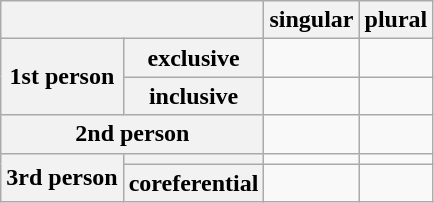<table class="wikitable">
<tr>
<th colspan=2></th>
<th>singular</th>
<th>plural</th>
</tr>
<tr>
<th rowspan=2>1st person</th>
<th>exclusive</th>
<td></td>
<td></td>
</tr>
<tr>
<th>inclusive</th>
<td></td>
<td></td>
</tr>
<tr>
<th colspan=2>2nd person</th>
<td></td>
<td></td>
</tr>
<tr>
<th rowspan=2>3rd person</th>
<th></th>
<td></td>
<td></td>
</tr>
<tr>
<th>coreferential</th>
<td></td>
<td></td>
</tr>
</table>
